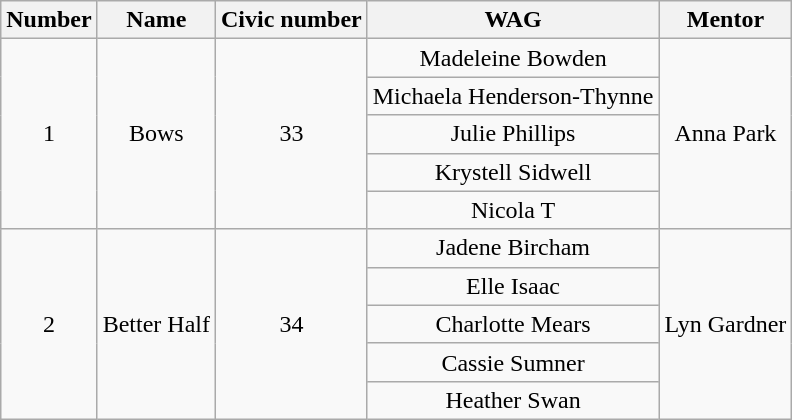<table class="wikitable" style="text-align:center;">
<tr>
<th>Number</th>
<th>Name</th>
<th>Civic number</th>
<th>WAG</th>
<th>Mentor</th>
</tr>
<tr>
<td rowspan=5>1</td>
<td rowspan=5>Bows</td>
<td rowspan=5>33</td>
<td>Madeleine Bowden</td>
<td rowspan=5>Anna Park</td>
</tr>
<tr>
<td>Michaela Henderson-Thynne</td>
</tr>
<tr>
<td>Julie Phillips</td>
</tr>
<tr>
<td>Krystell Sidwell</td>
</tr>
<tr>
<td>Nicola T</td>
</tr>
<tr>
<td rowspan=5>2</td>
<td rowspan=5>Better Half</td>
<td rowspan=5>34</td>
<td>Jadene Bircham</td>
<td rowspan=5>Lyn Gardner</td>
</tr>
<tr>
<td>Elle Isaac</td>
</tr>
<tr>
<td>Charlotte Mears</td>
</tr>
<tr>
<td>Cassie Sumner</td>
</tr>
<tr>
<td>Heather Swan</td>
</tr>
</table>
